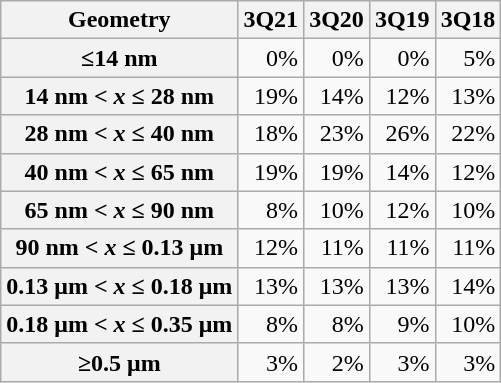<table class="wikitable" style="text-align:right">
<tr>
<th>Geometry</th>
<th>3Q21</th>
<th>3Q20</th>
<th>3Q19</th>
<th>3Q18</th>
</tr>
<tr>
<th>≤14 nm</th>
<td>0%</td>
<td>0%</td>
<td>0%</td>
<td>5%</td>
</tr>
<tr>
<th>14 nm < <em>x</em> ≤ 28 nm</th>
<td>19%</td>
<td>14%</td>
<td>12%</td>
<td>13%</td>
</tr>
<tr>
<th>28 nm < <em>x</em> ≤ 40 nm</th>
<td>18%</td>
<td>23%</td>
<td>26%</td>
<td>22%</td>
</tr>
<tr>
<th>40 nm < <em>x</em> ≤ 65 nm</th>
<td>19%</td>
<td>19%</td>
<td>14%</td>
<td>12%</td>
</tr>
<tr>
<th>65 nm < <em>x</em> ≤ 90 nm</th>
<td>8%</td>
<td>10%</td>
<td>12%</td>
<td>10%</td>
</tr>
<tr>
<th>90 nm < <em>x</em> ≤ 0.13 μm</th>
<td>12%</td>
<td>11%</td>
<td>11%</td>
<td>11%</td>
</tr>
<tr>
<th>0.13 μm < <em>x</em> ≤ 0.18 μm</th>
<td>13%</td>
<td>13%</td>
<td>13%</td>
<td>14%</td>
</tr>
<tr>
<th>0.18 μm < <em>x</em> ≤ 0.35 μm</th>
<td>8%</td>
<td>8%</td>
<td>9%</td>
<td>10%</td>
</tr>
<tr>
<th>≥0.5 μm</th>
<td>3%</td>
<td>2%</td>
<td>3%</td>
<td>3%</td>
</tr>
</table>
